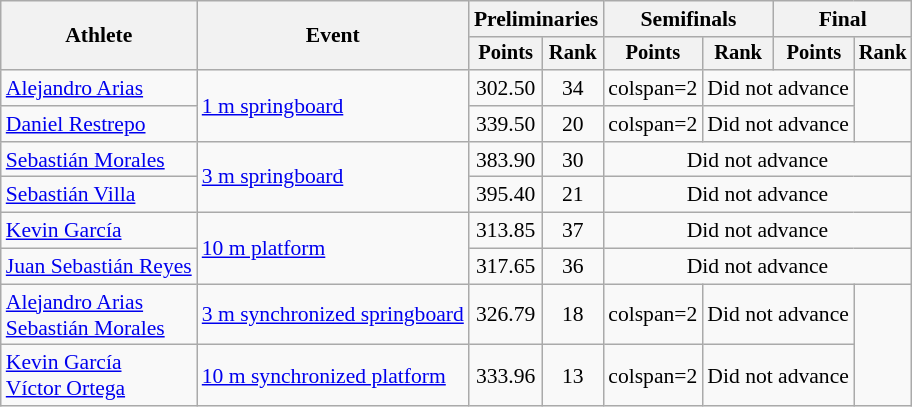<table class=wikitable style="font-size:90%;">
<tr>
<th rowspan="2">Athlete</th>
<th rowspan="2">Event</th>
<th colspan="2">Preliminaries</th>
<th colspan="2">Semifinals</th>
<th colspan="2">Final</th>
</tr>
<tr style="font-size:95%">
<th>Points</th>
<th>Rank</th>
<th>Points</th>
<th>Rank</th>
<th>Points</th>
<th>Rank</th>
</tr>
<tr align=center>
<td align=left><a href='#'>Alejandro Arias</a></td>
<td align=left rowspan=2><a href='#'>1 m springboard</a></td>
<td>302.50</td>
<td>34</td>
<td>colspan=2 </td>
<td colspan=2>Did not advance</td>
</tr>
<tr align=center>
<td align=left><a href='#'>Daniel Restrepo</a></td>
<td>339.50</td>
<td>20</td>
<td>colspan=2 </td>
<td colspan=2>Did not advance</td>
</tr>
<tr align=center>
<td align=left><a href='#'>Sebastián Morales</a></td>
<td align=left rowspan=2><a href='#'>3 m springboard</a></td>
<td>383.90</td>
<td>30</td>
<td colspan=4>Did not advance</td>
</tr>
<tr align=center>
<td align=left><a href='#'>Sebastián Villa</a></td>
<td>395.40</td>
<td>21</td>
<td colspan=4>Did not advance</td>
</tr>
<tr align=center>
<td align=left><a href='#'>Kevin García</a></td>
<td align=left rowspan=2><a href='#'>10 m platform</a></td>
<td>313.85</td>
<td>37</td>
<td colspan=4>Did not advance</td>
</tr>
<tr align=center>
<td align=left><a href='#'>Juan Sebastián Reyes</a></td>
<td>317.65</td>
<td>36</td>
<td colspan=4>Did not advance</td>
</tr>
<tr align=center>
<td align=left><a href='#'>Alejandro Arias</a><br><a href='#'>Sebastián Morales</a></td>
<td align=left><a href='#'>3 m synchronized springboard</a></td>
<td>326.79</td>
<td>18</td>
<td>colspan=2 </td>
<td colspan=2>Did not advance</td>
</tr>
<tr align=center>
<td align=left><a href='#'>Kevin García</a><br><a href='#'>Víctor Ortega</a></td>
<td align=left><a href='#'>10 m synchronized platform</a></td>
<td>333.96</td>
<td>13</td>
<td>colspan=2 </td>
<td colspan=2>Did not advance</td>
</tr>
</table>
